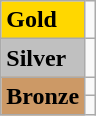<table class="wikitable">
<tr>
<td bgcolor="gold"><strong>Gold</strong></td>
<td></td>
</tr>
<tr>
<td bgcolor="silver"><strong>Silver</strong></td>
<td></td>
</tr>
<tr>
<td rowspan="2" bgcolor="#cc9966"><strong>Bronze</strong></td>
<td></td>
</tr>
<tr>
<td></td>
</tr>
</table>
